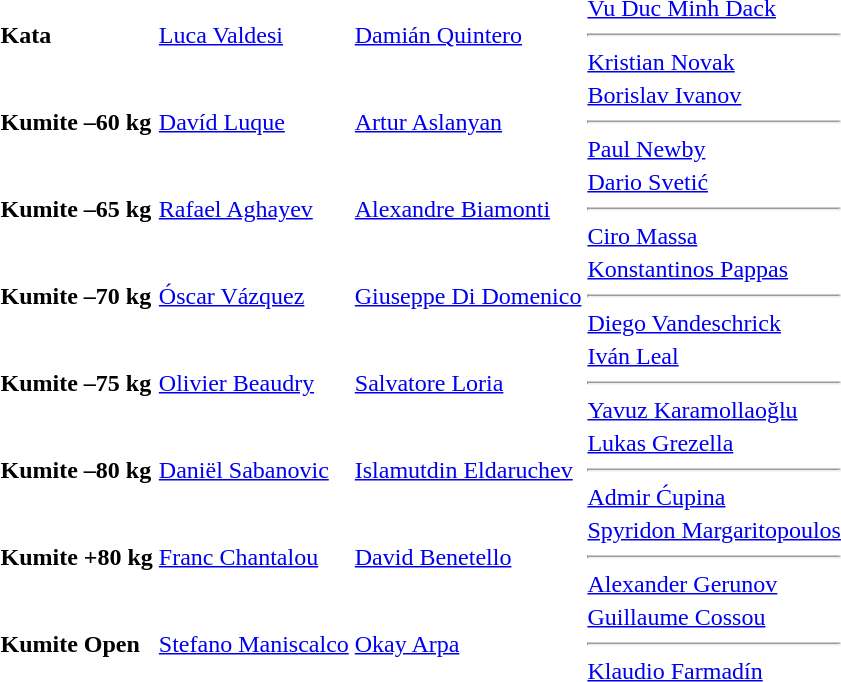<table>
<tr>
<td><strong>Kata</strong></td>
<td> <a href='#'>Luca Valdesi</a></td>
<td> <a href='#'>Damián Quintero</a></td>
<td> <a href='#'>Vu Duc Minh Dack</a><hr>  <a href='#'>Kristian Novak</a></td>
</tr>
<tr>
<td><strong>Kumite –60 kg</strong></td>
<td> <a href='#'>Davíd Luque</a></td>
<td> <a href='#'>Artur Aslanyan</a></td>
<td> <a href='#'>Borislav Ivanov</a><hr> <a href='#'>Paul Newby</a></td>
</tr>
<tr>
<td><strong>Kumite –65 kg</strong></td>
<td> <a href='#'>Rafael Aghayev</a></td>
<td> <a href='#'>Alexandre Biamonti</a></td>
<td> <a href='#'>Dario Svetić</a><hr> <a href='#'>Ciro Massa</a></td>
</tr>
<tr>
<td><strong>Kumite –70 kg</strong></td>
<td> <a href='#'>Óscar Vázquez</a></td>
<td> <a href='#'>Giuseppe Di Domenico</a></td>
<td> <a href='#'>Konstantinos Pappas</a><hr> <a href='#'>Diego Vandeschrick</a></td>
</tr>
<tr>
<td><strong>Kumite –75 kg</strong></td>
<td> <a href='#'>Olivier Beaudry</a></td>
<td> <a href='#'>Salvatore Loria</a></td>
<td> <a href='#'>Iván Leal</a><hr> <a href='#'>Yavuz Karamollaoğlu</a></td>
</tr>
<tr>
<td><strong>Kumite –80 kg</strong></td>
<td> <a href='#'>Daniël Sabanovic</a></td>
<td> <a href='#'>Islamutdin Eldaruchev</a></td>
<td> <a href='#'>Lukas Grezella</a><hr> <a href='#'>Admir Ćupina</a></td>
</tr>
<tr>
<td><strong>Kumite +80 kg</strong></td>
<td> <a href='#'>Franc Chantalou</a></td>
<td> <a href='#'>David Benetello</a></td>
<td> <a href='#'>Spyridon Margaritopoulos</a><hr> <a href='#'>Alexander Gerunov</a></td>
</tr>
<tr>
<td><strong>Kumite Open</strong></td>
<td> <a href='#'>Stefano Maniscalco</a></td>
<td> <a href='#'>Okay Arpa</a></td>
<td> <a href='#'>Guillaume Cossou</a><hr> <a href='#'>Klaudio Farmadín</a></td>
</tr>
</table>
